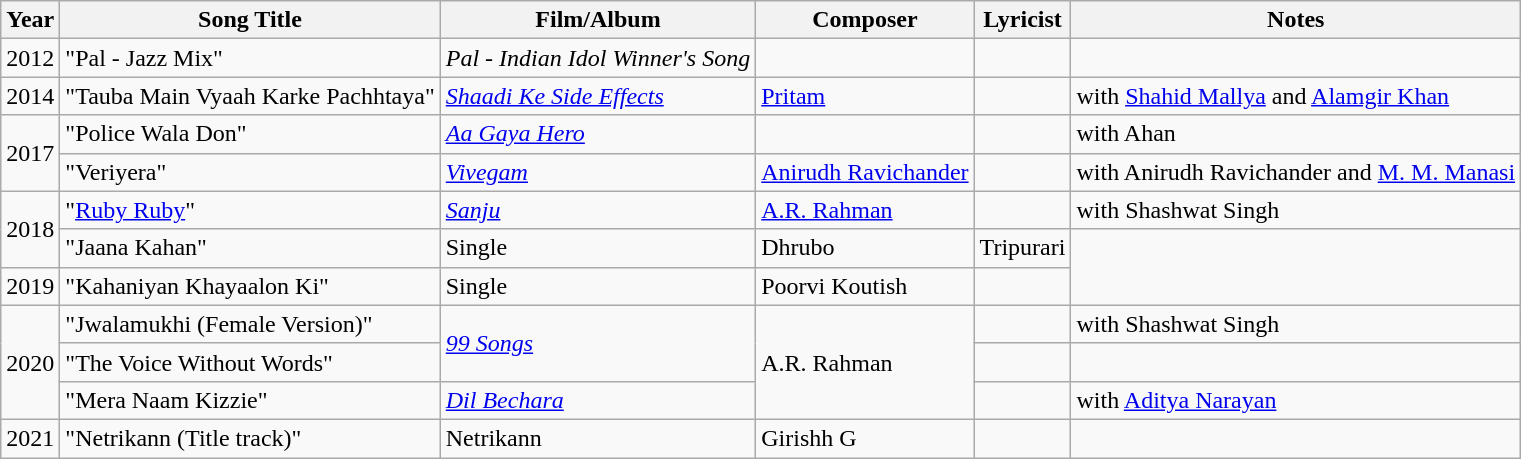<table class="wikitable">
<tr>
<th><strong>Year</strong></th>
<th>Song Title</th>
<th>Film/Album</th>
<th>Composer</th>
<th>Lyricist</th>
<th><strong>Notes</strong></th>
</tr>
<tr>
<td>2012</td>
<td>"Pal - Jazz Mix"</td>
<td><em>Pal - Indian Idol Winner's Song</em></td>
<td></td>
<td></td>
</tr>
<tr>
<td>2014</td>
<td>"Tauba Main Vyaah Karke Pachhtaya"</td>
<td><em><a href='#'>Shaadi Ke Side Effects</a></em></td>
<td><a href='#'>Pritam</a></td>
<td></td>
<td>with <a href='#'>Shahid Mallya</a> and <a href='#'>Alamgir Khan</a></td>
</tr>
<tr>
<td rowspan="2">2017</td>
<td>"Police Wala Don"</td>
<td><em><a href='#'>Aa Gaya Hero</a></em></td>
<td></td>
<td></td>
<td>with Ahan</td>
</tr>
<tr>
<td>"Veriyera"</td>
<td><em><a href='#'>Vivegam</a></em></td>
<td><a href='#'>Anirudh Ravichander</a></td>
<td></td>
<td>with Anirudh Ravichander and <a href='#'>M. M. Manasi</a></td>
</tr>
<tr>
<td rowspan="2">2018</td>
<td>"<a href='#'>Ruby Ruby</a>"</td>
<td><em><a href='#'>Sanju</a></em></td>
<td><a href='#'>A.R. Rahman</a></td>
<td></td>
<td>with Shashwat Singh</td>
</tr>
<tr>
<td>"Jaana Kahan"</td>
<td>Single</td>
<td>Dhrubo</td>
<td>Tripurari</td>
</tr>
<tr>
<td>2019</td>
<td>"Kahaniyan Khayaalon Ki"</td>
<td>Single</td>
<td>Poorvi Koutish</td>
<td></td>
</tr>
<tr>
<td rowspan="3">2020</td>
<td>"Jwalamukhi (Female Version)"</td>
<td rowspan="2"><em><a href='#'>99 Songs</a></em></td>
<td rowspan="3">A.R. Rahman</td>
<td></td>
<td>with Shashwat Singh</td>
</tr>
<tr>
<td>"The Voice Without Words"</td>
<td></td>
</tr>
<tr>
<td>"Mera Naam Kizzie"</td>
<td><em><a href='#'>Dil Bechara</a></em></td>
<td></td>
<td>with <a href='#'>Aditya Narayan</a></td>
</tr>
<tr>
<td>2021</td>
<td>"Netrikann (Title track)"</td>
<td>Netrikann</td>
<td>Girishh G</td>
<td></td>
<td></td>
</tr>
</table>
